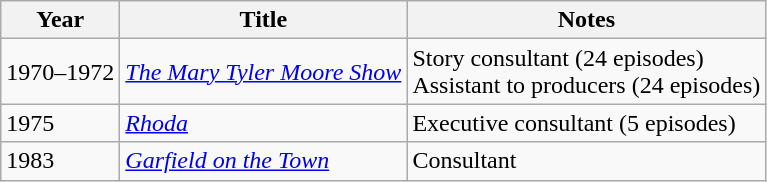<table class="wikitable sortable">
<tr>
<th>Year</th>
<th>Title</th>
<th class="unsortable">Notes</th>
</tr>
<tr>
<td>1970–1972</td>
<td><em><a href='#'>The Mary Tyler Moore Show</a></em></td>
<td>Story consultant (24 episodes)<br>Assistant to producers (24 episodes)</td>
</tr>
<tr>
<td>1975</td>
<td><em><a href='#'>Rhoda</a></em></td>
<td>Executive consultant (5 episodes)</td>
</tr>
<tr>
<td>1983</td>
<td><em><a href='#'>Garfield on the Town</a></em></td>
<td>Consultant</td>
</tr>
</table>
